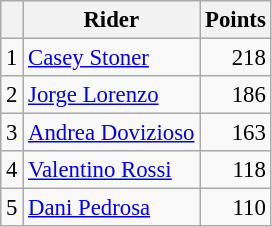<table class="wikitable" style="font-size: 95%;">
<tr>
<th></th>
<th>Rider</th>
<th>Points</th>
</tr>
<tr>
<td align=center>1</td>
<td> <a href='#'>Casey Stoner</a></td>
<td align=right>218</td>
</tr>
<tr>
<td align=center>2</td>
<td> <a href='#'>Jorge Lorenzo</a></td>
<td align=right>186</td>
</tr>
<tr>
<td align=center>3</td>
<td> <a href='#'>Andrea Dovizioso</a></td>
<td align=right>163</td>
</tr>
<tr>
<td align=center>4</td>
<td> <a href='#'>Valentino Rossi</a></td>
<td align=right>118</td>
</tr>
<tr>
<td align=center>5</td>
<td> <a href='#'>Dani Pedrosa</a></td>
<td align=right>110</td>
</tr>
</table>
